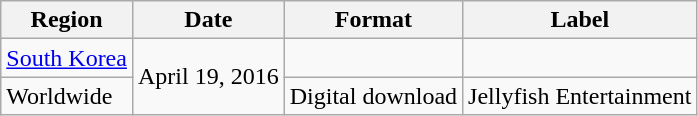<table class = "wikitable">
<tr>
<th>Region</th>
<th>Date</th>
<th>Format</th>
<th>Label</th>
</tr>
<tr>
<td><a href='#'>South Korea</a></td>
<td rowspan=2>April 19, 2016</td>
<td></td>
<td></td>
</tr>
<tr>
<td>Worldwide</td>
<td>Digital download</td>
<td>Jellyfish Entertainment</td>
</tr>
</table>
